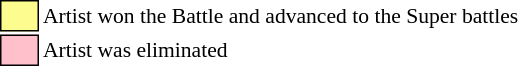<table class="toccolours" style="font-size: 90%; white-space: nowrap;">
<tr>
<td style="background:#fdfc8f; border:1px solid black;">      </td>
<td>Artist won the Battle and advanced to the Super battles</td>
</tr>
<tr>
<td style="background:pink; border: 1px solid black">      </td>
<td>Artist was eliminated</td>
</tr>
</table>
